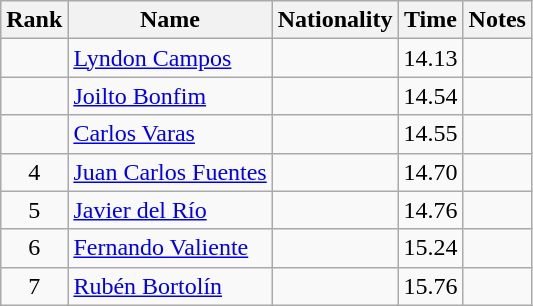<table class="wikitable sortable" style="text-align:center">
<tr>
<th>Rank</th>
<th>Name</th>
<th>Nationality</th>
<th>Time</th>
<th>Notes</th>
</tr>
<tr>
<td></td>
<td align=left><a href='#'>Lyndon Campos</a></td>
<td align=left></td>
<td>14.13</td>
<td></td>
</tr>
<tr>
<td></td>
<td align=left><a href='#'>Joilto Bonfim</a></td>
<td align=left></td>
<td>14.54</td>
<td></td>
</tr>
<tr>
<td></td>
<td align=left><a href='#'>Carlos Varas</a></td>
<td align=left></td>
<td>14.55</td>
<td></td>
</tr>
<tr>
<td>4</td>
<td align=left><a href='#'>Juan Carlos Fuentes</a></td>
<td align=left></td>
<td>14.70</td>
<td></td>
</tr>
<tr>
<td>5</td>
<td align=left><a href='#'>Javier del Río</a></td>
<td align=left></td>
<td>14.76</td>
<td></td>
</tr>
<tr>
<td>6</td>
<td align=left><a href='#'>Fernando Valiente</a></td>
<td align=left></td>
<td>15.24</td>
<td></td>
</tr>
<tr>
<td>7</td>
<td align=left><a href='#'>Rubén Bortolín</a></td>
<td align=left></td>
<td>15.76</td>
<td></td>
</tr>
</table>
